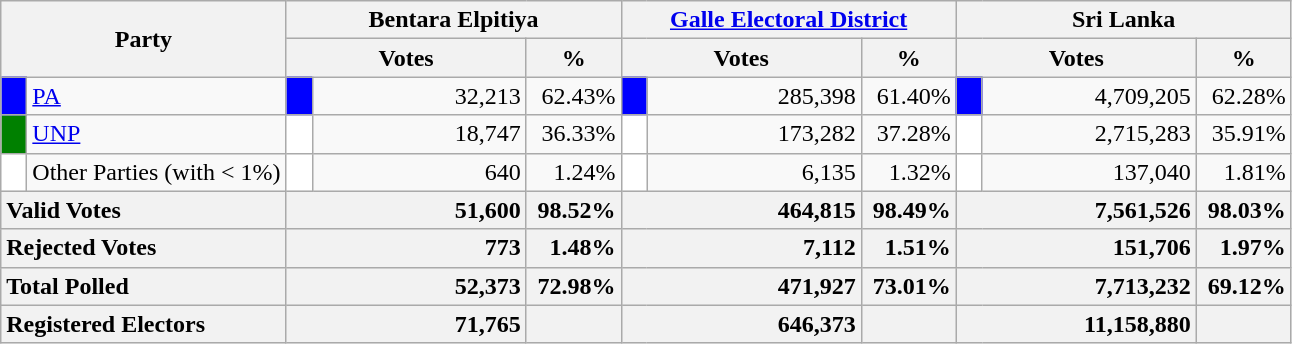<table class="wikitable">
<tr>
<th colspan="2" width="144px"rowspan="2">Party</th>
<th colspan="3" width="216px">Bentara Elpitiya</th>
<th colspan="3" width="216px"><a href='#'>Galle Electoral District</a></th>
<th colspan="3" width="216px">Sri Lanka</th>
</tr>
<tr>
<th colspan="2" width="144px">Votes</th>
<th>%</th>
<th colspan="2" width="144px">Votes</th>
<th>%</th>
<th colspan="2" width="144px">Votes</th>
<th>%</th>
</tr>
<tr>
<td style="background-color:blue;" width="10px"></td>
<td style="text-align:left;"><a href='#'>PA</a></td>
<td style="background-color:blue;" width="10px"></td>
<td style="text-align:right;">32,213</td>
<td style="text-align:right;">62.43%</td>
<td style="background-color:blue;" width="10px"></td>
<td style="text-align:right;">285,398</td>
<td style="text-align:right;">61.40%</td>
<td style="background-color:blue;" width="10px"></td>
<td style="text-align:right;">4,709,205</td>
<td style="text-align:right;">62.28%</td>
</tr>
<tr>
<td style="background-color:green;" width="10px"></td>
<td style="text-align:left;"><a href='#'>UNP</a></td>
<td style="background-color:white;" width="10px"></td>
<td style="text-align:right;">18,747</td>
<td style="text-align:right;">36.33%</td>
<td style="background-color:white;" width="10px"></td>
<td style="text-align:right;">173,282</td>
<td style="text-align:right;">37.28%</td>
<td style="background-color:white;" width="10px"></td>
<td style="text-align:right;">2,715,283</td>
<td style="text-align:right;">35.91%</td>
</tr>
<tr>
<td style="background-color:white;" width="10px"></td>
<td style="text-align:left;">Other Parties (with < 1%)</td>
<td style="background-color:white;" width="10px"></td>
<td style="text-align:right;">640</td>
<td style="text-align:right;">1.24%</td>
<td style="background-color:white;" width="10px"></td>
<td style="text-align:right;">6,135</td>
<td style="text-align:right;">1.32%</td>
<td style="background-color:white;" width="10px"></td>
<td style="text-align:right;">137,040</td>
<td style="text-align:right;">1.81%</td>
</tr>
<tr>
<th colspan="2" width="144px"style="text-align:left;">Valid Votes</th>
<th style="text-align:right;"colspan="2" width="144px">51,600</th>
<th style="text-align:right;">98.52%</th>
<th style="text-align:right;"colspan="2" width="144px">464,815</th>
<th style="text-align:right;">98.49%</th>
<th style="text-align:right;"colspan="2" width="144px">7,561,526</th>
<th style="text-align:right;">98.03%</th>
</tr>
<tr>
<th colspan="2" width="144px"style="text-align:left;">Rejected Votes</th>
<th style="text-align:right;"colspan="2" width="144px">773</th>
<th style="text-align:right;">1.48%</th>
<th style="text-align:right;"colspan="2" width="144px">7,112</th>
<th style="text-align:right;">1.51%</th>
<th style="text-align:right;"colspan="2" width="144px">151,706</th>
<th style="text-align:right;">1.97%</th>
</tr>
<tr>
<th colspan="2" width="144px"style="text-align:left;">Total Polled</th>
<th style="text-align:right;"colspan="2" width="144px">52,373</th>
<th style="text-align:right;">72.98%</th>
<th style="text-align:right;"colspan="2" width="144px">471,927</th>
<th style="text-align:right;">73.01%</th>
<th style="text-align:right;"colspan="2" width="144px">7,713,232</th>
<th style="text-align:right;">69.12%</th>
</tr>
<tr>
<th colspan="2" width="144px"style="text-align:left;">Registered Electors</th>
<th style="text-align:right;"colspan="2" width="144px">71,765</th>
<th></th>
<th style="text-align:right;"colspan="2" width="144px">646,373</th>
<th></th>
<th style="text-align:right;"colspan="2" width="144px">11,158,880</th>
<th></th>
</tr>
</table>
